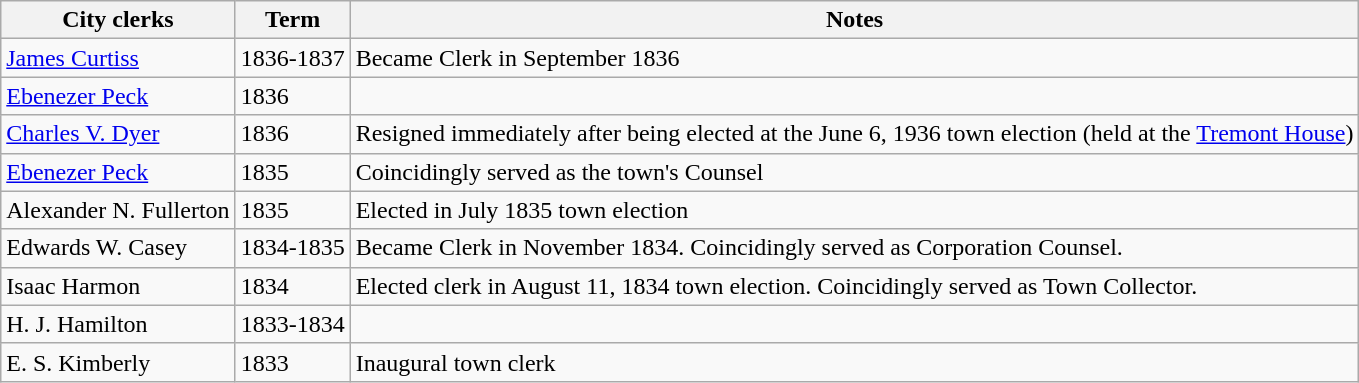<table class="wikitable sortable">
<tr>
<th>City clerks</th>
<th>Term</th>
<th>Notes</th>
</tr>
<tr>
<td><a href='#'>James Curtiss</a></td>
<td>1836-1837</td>
<td>Became Clerk in September 1836</td>
</tr>
<tr>
<td><a href='#'>Ebenezer Peck</a></td>
<td>1836</td>
<td></td>
</tr>
<tr>
<td><a href='#'>Charles V. Dyer</a></td>
<td>1836</td>
<td>Resigned immediately after being elected at the June 6, 1936 town election (held at the <a href='#'>Tremont House</a>)</td>
</tr>
<tr>
<td><a href='#'>Ebenezer Peck</a></td>
<td>1835</td>
<td>Coincidingly served as the town's Counsel</td>
</tr>
<tr>
<td>Alexander N. Fullerton</td>
<td>1835</td>
<td>Elected in July 1835 town election</td>
</tr>
<tr>
<td>Edwards W. Casey</td>
<td>1834-1835</td>
<td>Became Clerk in November 1834. Coincidingly served as Corporation Counsel.</td>
</tr>
<tr>
<td>Isaac Harmon</td>
<td>1834</td>
<td>Elected clerk in August 11, 1834 town election. Coincidingly served as Town Collector.</td>
</tr>
<tr>
<td>H. J. Hamilton</td>
<td>1833-1834</td>
<td></td>
</tr>
<tr>
<td>E. S. Kimberly</td>
<td>1833</td>
<td>Inaugural town clerk</td>
</tr>
</table>
